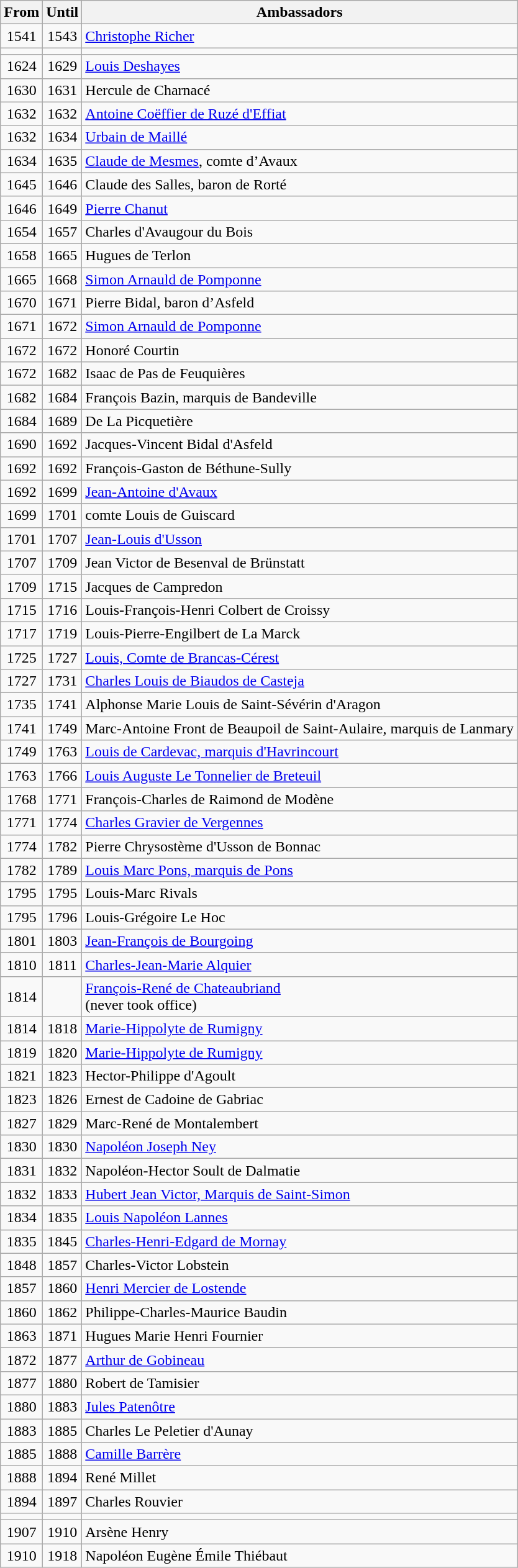<table class="wikitable centre">
<tr>
<th>From</th>
<th>Until</th>
<th>Ambassadors</th>
</tr>
<tr>
<td align="center">1541</td>
<td align="center">1543</td>
<td><a href='#'>Christophe Richer</a></td>
</tr>
<tr>
<td align="center"></td>
<td align="center"></td>
<td></td>
</tr>
<tr>
<td align="center">1624</td>
<td align="center">1629</td>
<td><a href='#'>Louis Deshayes</a></td>
</tr>
<tr>
<td align="center">1630</td>
<td align="center">1631</td>
<td>Hercule de Charnacé</td>
</tr>
<tr>
<td align="center">1632</td>
<td align="center">1632</td>
<td><a href='#'>Antoine Coëffier de Ruzé d'Effiat</a></td>
</tr>
<tr>
<td align="center">1632</td>
<td align="center">1634</td>
<td><a href='#'>Urbain de Maillé</a></td>
</tr>
<tr>
<td align="center">1634</td>
<td align="center">1635</td>
<td><a href='#'>Claude de Mesmes</a>, comte d’Avaux</td>
</tr>
<tr>
<td align="center">1645</td>
<td align="center">1646</td>
<td>Claude des Salles, baron de Rorté</td>
</tr>
<tr>
<td align="center">1646</td>
<td align="center">1649</td>
<td><a href='#'>Pierre Chanut</a></td>
</tr>
<tr>
<td align="center">1654</td>
<td align="center">1657</td>
<td>Charles d'Avaugour du Bois</td>
</tr>
<tr>
<td align="center">1658</td>
<td align="center">1665</td>
<td>Hugues de Terlon</td>
</tr>
<tr>
<td align="center">1665</td>
<td align="center">1668</td>
<td><a href='#'>Simon Arnauld de Pomponne</a></td>
</tr>
<tr>
<td align="center">1670</td>
<td align="center">1671</td>
<td>Pierre Bidal, baron d’Asfeld</td>
</tr>
<tr>
<td align="center">1671</td>
<td align="center">1672</td>
<td><a href='#'>Simon Arnauld de Pomponne</a></td>
</tr>
<tr>
<td align="center">1672</td>
<td align="center">1672</td>
<td>Honoré Courtin</td>
</tr>
<tr>
<td align="center">1672</td>
<td align="center">1682</td>
<td>Isaac de Pas de Feuquières</td>
</tr>
<tr>
<td align="center">1682</td>
<td align="center">1684</td>
<td>François Bazin, marquis de Bandeville</td>
</tr>
<tr>
<td align="center">1684</td>
<td align="center">1689</td>
<td>De La Picquetière</td>
</tr>
<tr>
<td align="center">1690</td>
<td align="center">1692</td>
<td>Jacques-Vincent Bidal d'Asfeld</td>
</tr>
<tr>
<td align="center">1692</td>
<td align="center">1692</td>
<td>François-Gaston de Béthune-Sully</td>
</tr>
<tr>
<td align="center">1692</td>
<td align="center">1699</td>
<td><a href='#'>Jean-Antoine d'Avaux</a></td>
</tr>
<tr>
<td align="center">1699</td>
<td align="center">1701</td>
<td>comte Louis de Guiscard</td>
</tr>
<tr>
<td align="center">1701</td>
<td align="center">1707</td>
<td><a href='#'>Jean-Louis d'Usson</a></td>
</tr>
<tr>
<td align="center">1707</td>
<td align="center">1709</td>
<td>Jean Victor de Besenval de Brünstatt</td>
</tr>
<tr>
<td align="center">1709</td>
<td align="center">1715</td>
<td>Jacques de Campredon</td>
</tr>
<tr>
<td align="center">1715</td>
<td align="center">1716</td>
<td>Louis-François-Henri Colbert de Croissy</td>
</tr>
<tr>
<td align="center">1717</td>
<td align="center">1719</td>
<td>Louis-Pierre-Engilbert de La Marck</td>
</tr>
<tr>
<td align="center">1725</td>
<td align="center">1727</td>
<td><a href='#'>Louis, Comte de Brancas-Cérest</a></td>
</tr>
<tr>
<td align="center">1727</td>
<td align="center">1731</td>
<td><a href='#'>Charles Louis de Biaudos de Casteja</a></td>
</tr>
<tr>
<td align="center">1735</td>
<td align="center">1741</td>
<td>Alphonse Marie Louis de Saint-Sévérin d'Aragon</td>
</tr>
<tr>
<td align="center">1741</td>
<td align="center">1749</td>
<td>Marc-Antoine Front de Beaupoil de Saint-Aulaire, marquis de Lanmary</td>
</tr>
<tr>
<td align="center">1749</td>
<td align="center">1763</td>
<td><a href='#'>Louis de Cardevac, marquis d'Havrincourt</a></td>
</tr>
<tr>
<td align="center">1763</td>
<td align="center">1766</td>
<td><a href='#'>Louis Auguste Le Tonnelier de Breteuil</a></td>
</tr>
<tr>
<td align="center">1768</td>
<td align="center">1771</td>
<td>François-Charles de Raimond de Modène</td>
</tr>
<tr>
<td align="center">1771</td>
<td align="center">1774</td>
<td><a href='#'>Charles Gravier de Vergennes</a></td>
</tr>
<tr>
<td align="center">1774</td>
<td align="center">1782</td>
<td>Pierre Chrysostème d'Usson de Bonnac</td>
</tr>
<tr>
<td align="center">1782</td>
<td align="center">1789</td>
<td><a href='#'>Louis Marc Pons, marquis de Pons</a></td>
</tr>
<tr>
<td align="center">1795</td>
<td align="center">1795</td>
<td>Louis-Marc Rivals</td>
</tr>
<tr>
<td align="center">1795</td>
<td align="center">1796</td>
<td>Louis-Grégoire Le Hoc</td>
</tr>
<tr>
<td align="center">1801</td>
<td align="center">1803</td>
<td><a href='#'>Jean-François de Bourgoing</a></td>
</tr>
<tr>
<td align="center">1810</td>
<td align="center">1811</td>
<td><a href='#'>Charles-Jean-Marie Alquier</a></td>
</tr>
<tr>
<td align="center">1814</td>
<td align="center"></td>
<td><a href='#'>François-René de Chateaubriand</a><br>(never took office)</td>
</tr>
<tr>
<td align="center">1814</td>
<td align="center">1818</td>
<td><a href='#'>Marie-Hippolyte de Rumigny</a></td>
</tr>
<tr>
<td align="center">1819</td>
<td align="center">1820</td>
<td><a href='#'>Marie-Hippolyte de Rumigny</a></td>
</tr>
<tr>
<td align="center">1821</td>
<td align="center">1823</td>
<td>Hector-Philippe d'Agoult</td>
</tr>
<tr>
<td align="center">1823</td>
<td align="center">1826</td>
<td>Ernest de Cadoine de Gabriac</td>
</tr>
<tr>
<td align="center">1827</td>
<td align="center">1829</td>
<td>Marc-René de Montalembert</td>
</tr>
<tr>
<td align="center">1830</td>
<td align="center">1830</td>
<td><a href='#'>Napoléon Joseph Ney</a></td>
</tr>
<tr>
<td align="center">1831</td>
<td align="center">1832</td>
<td>Napoléon-Hector Soult de Dalmatie</td>
</tr>
<tr>
<td align="center">1832</td>
<td align="center">1833</td>
<td><a href='#'>Hubert Jean Victor, Marquis de Saint-Simon</a></td>
</tr>
<tr>
<td align="center">1834</td>
<td align="center">1835</td>
<td><a href='#'>Louis Napoléon Lannes</a></td>
</tr>
<tr>
<td align="center">1835</td>
<td align="center">1845</td>
<td><a href='#'>Charles-Henri-Edgard de Mornay</a></td>
</tr>
<tr>
<td align="center">1848</td>
<td align="center">1857</td>
<td>Charles-Victor Lobstein</td>
</tr>
<tr>
<td align="center">1857</td>
<td align="center">1860</td>
<td><a href='#'>Henri Mercier de Lostende</a></td>
</tr>
<tr>
<td align="center">1860</td>
<td align="center">1862</td>
<td>Philippe-Charles-Maurice Baudin</td>
</tr>
<tr>
<td align="center">1863</td>
<td align="center">1871</td>
<td>Hugues Marie Henri Fournier</td>
</tr>
<tr>
<td align="center">1872</td>
<td align="center">1877</td>
<td><a href='#'>Arthur de Gobineau</a></td>
</tr>
<tr>
<td align="center">1877</td>
<td align="center">1880</td>
<td>Robert de Tamisier</td>
</tr>
<tr>
<td align="center">1880</td>
<td align="center">1883</td>
<td><a href='#'>Jules Patenôtre</a></td>
</tr>
<tr>
<td align="center">1883</td>
<td align="center">1885</td>
<td>Charles Le Peletier d'Aunay</td>
</tr>
<tr>
<td align="center">1885</td>
<td align="center">1888</td>
<td><a href='#'>Camille Barrère</a></td>
</tr>
<tr>
<td align="center">1888</td>
<td align="center">1894</td>
<td>René Millet</td>
</tr>
<tr>
<td align="center">1894</td>
<td align="center">1897</td>
<td>Charles Rouvier</td>
</tr>
<tr>
<td align="center"></td>
<td align="center"></td>
<td></td>
</tr>
<tr>
<td align="center">1907</td>
<td align="center">1910</td>
<td>Arsène Henry</td>
</tr>
<tr>
<td align="center">1910</td>
<td align="center">1918</td>
<td>Napoléon Eugène Émile Thiébaut</td>
</tr>
</table>
